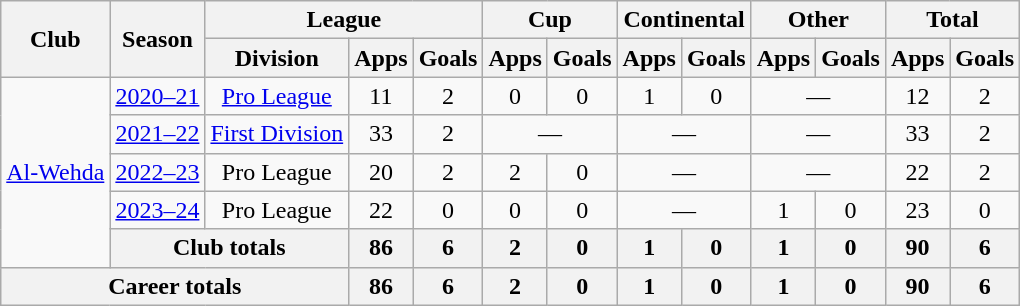<table class="wikitable" style="text-align: center">
<tr>
<th rowspan="2">Club</th>
<th rowspan="2">Season</th>
<th colspan="3">League</th>
<th colspan="2">Cup</th>
<th colspan="2">Continental</th>
<th colspan="2">Other</th>
<th colspan="2">Total</th>
</tr>
<tr>
<th>Division</th>
<th>Apps</th>
<th>Goals</th>
<th>Apps</th>
<th>Goals</th>
<th>Apps</th>
<th>Goals</th>
<th>Apps</th>
<th>Goals</th>
<th>Apps</th>
<th>Goals</th>
</tr>
<tr>
<td rowspan=5><a href='#'>Al-Wehda</a></td>
<td><a href='#'>2020–21</a></td>
<td><a href='#'>Pro League</a></td>
<td>11</td>
<td>2</td>
<td>0</td>
<td>0</td>
<td>1</td>
<td>0</td>
<td colspan=2>—</td>
<td>12</td>
<td>2</td>
</tr>
<tr>
<td><a href='#'>2021–22</a></td>
<td><a href='#'>First Division</a></td>
<td>33</td>
<td>2</td>
<td colspan=2>—</td>
<td colspan=2>—</td>
<td colspan=2>—</td>
<td>33</td>
<td>2</td>
</tr>
<tr>
<td><a href='#'>2022–23</a></td>
<td>Pro League</td>
<td>20</td>
<td>2</td>
<td>2</td>
<td>0</td>
<td colspan=2>—</td>
<td colspan=2>—</td>
<td>22</td>
<td>2</td>
</tr>
<tr>
<td><a href='#'>2023–24</a></td>
<td>Pro League</td>
<td>22</td>
<td>0</td>
<td>0</td>
<td>0</td>
<td colspan=2>—</td>
<td>1</td>
<td>0</td>
<td>23</td>
<td>0</td>
</tr>
<tr>
<th colspan=2>Club totals</th>
<th>86</th>
<th>6</th>
<th>2</th>
<th>0</th>
<th>1</th>
<th>0</th>
<th>1</th>
<th>0</th>
<th>90</th>
<th>6</th>
</tr>
<tr>
<th colspan=3>Career totals</th>
<th>86</th>
<th>6</th>
<th>2</th>
<th>0</th>
<th>1</th>
<th>0</th>
<th>1</th>
<th>0</th>
<th>90</th>
<th>6</th>
</tr>
</table>
